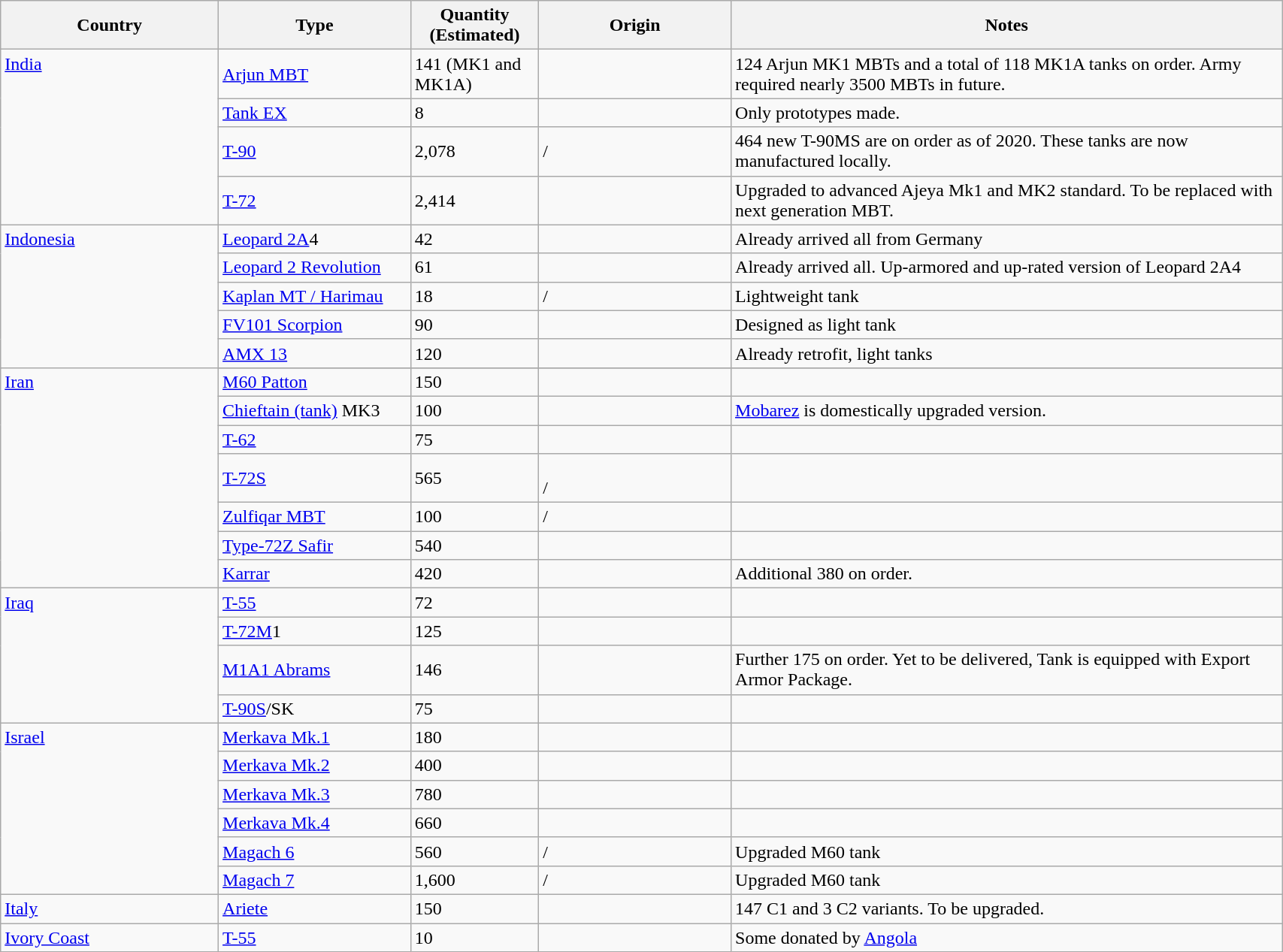<table class="wikitable"  Width="90%">
<tr>
<th width="17%">Country</th>
<th width="15%">Type</th>
<th width="10%">Quantity (Estimated)</th>
<th width="15%">Origin</th>
<th>Notes</th>
</tr>
<tr>
<td rowspan="4" valign="top"><a href='#'>India</a></td>
<td><a href='#'>Arjun MBT</a></td>
<td>141 (MK1 and MK1A)</td>
<td></td>
<td>124 Arjun MK1 MBTs and a total of 118 MK1A tanks on order. Army required nearly 3500 MBTs in future.</td>
</tr>
<tr>
<td><a href='#'>Tank EX</a></td>
<td>8</td>
<td></td>
<td>Only prototypes made.</td>
</tr>
<tr>
<td><a href='#'>T-90</a></td>
<td>2,078</td>
<td> /<br></td>
<td>464 new T-90MS are on order as of 2020. These tanks are now manufactured locally.</td>
</tr>
<tr>
<td><a href='#'>T-72</a></td>
<td>2,414</td>
<td><br></td>
<td>Upgraded to advanced Ajeya Mk1 and MK2 standard. To be replaced with next generation MBT.</td>
</tr>
<tr>
<td rowspan="5" valign="top"><a href='#'>Indonesia</a></td>
<td><a href='#'>Leopard 2A</a>4</td>
<td>42</td>
<td></td>
<td>Already arrived all from Germany</td>
</tr>
<tr>
<td><a href='#'>Leopard 2 Revolution</a></td>
<td>61</td>
<td></td>
<td>Already arrived all. Up-armored and up-rated version of Leopard 2A4</td>
</tr>
<tr>
<td><a href='#'>Kaplan MT / Harimau</a></td>
<td>18</td>
<td>/</td>
<td>Lightweight tank</td>
</tr>
<tr>
<td><a href='#'>FV101 Scorpion</a></td>
<td>90</td>
<td></td>
<td>Designed as light tank</td>
</tr>
<tr>
<td><a href='#'>AMX 13</a></td>
<td>120</td>
<td></td>
<td>Already retrofit, light tanks</td>
</tr>
<tr>
<td rowspan="8" valign="top"><a href='#'>Iran</a></td>
</tr>
<tr>
<td><a href='#'>M60 Patton</a></td>
<td>150</td>
<td></td>
<td></td>
</tr>
<tr>
<td><a href='#'>Chieftain (tank)</a> MK3</td>
<td>100</td>
<td></td>
<td><a href='#'>Mobarez</a> is domestically upgraded version.</td>
</tr>
<tr>
<td><a href='#'>T-62</a></td>
<td>75</td>
<td></td>
<td></td>
</tr>
<tr>
<td><a href='#'>T-72S</a></td>
<td>565</td>
<td><br>/ </td>
<td></td>
</tr>
<tr>
<td><a href='#'>Zulfiqar MBT</a></td>
<td>100</td>
<td> /<br></td>
<td></td>
</tr>
<tr>
<td valign="top"><a href='#'>Type-72Z Safir</a></td>
<td>540</td>
<td></td>
<td></td>
</tr>
<tr>
<td><a href='#'>Karrar</a></td>
<td>420</td>
<td></td>
<td>Additional 380 on order.</td>
</tr>
<tr>
<td rowspan="4" valign="top"><a href='#'>Iraq</a></td>
<td><a href='#'>T-55</a></td>
<td>72</td>
<td></td>
<td></td>
</tr>
<tr>
<td><a href='#'>T-72M</a>1</td>
<td>125</td>
<td></td>
<td></td>
</tr>
<tr>
<td><a href='#'>M1A1 Abrams</a></td>
<td>146</td>
<td></td>
<td>Further 175 on order. Yet to be delivered, Tank is equipped with Export Armor Package.</td>
</tr>
<tr>
<td><a href='#'>T-90S</a>/SK</td>
<td>75</td>
<td></td>
<td></td>
</tr>
<tr>
<td rowspan="6" valign="top"><a href='#'>Israel</a></td>
<td><a href='#'>Merkava Mk.1</a></td>
<td>180</td>
<td></td>
<td></td>
</tr>
<tr>
<td><a href='#'>Merkava Mk.2</a></td>
<td>400</td>
<td></td>
<td></td>
</tr>
<tr>
<td><a href='#'>Merkava Mk.3</a></td>
<td>780</td>
<td></td>
<td></td>
</tr>
<tr>
<td><a href='#'>Merkava Mk.4</a></td>
<td>660</td>
<td></td>
<td></td>
</tr>
<tr>
<td><a href='#'>Magach 6</a></td>
<td>560</td>
<td>/</td>
<td>Upgraded M60 tank</td>
</tr>
<tr>
<td><a href='#'>Magach 7</a></td>
<td>1,600</td>
<td>/</td>
<td>Upgraded M60 tank</td>
</tr>
<tr>
<td rowspan="1" valign="top"><a href='#'>Italy</a></td>
<td><a href='#'>Ariete</a></td>
<td>150</td>
<td></td>
<td>147 C1 and 3 C2 variants. To be upgraded.</td>
</tr>
<tr>
<td><a href='#'>Ivory Coast</a></td>
<td><a href='#'>T-55</a></td>
<td>10</td>
<td></td>
<td>Some donated by <a href='#'>Angola</a></td>
</tr>
</table>
